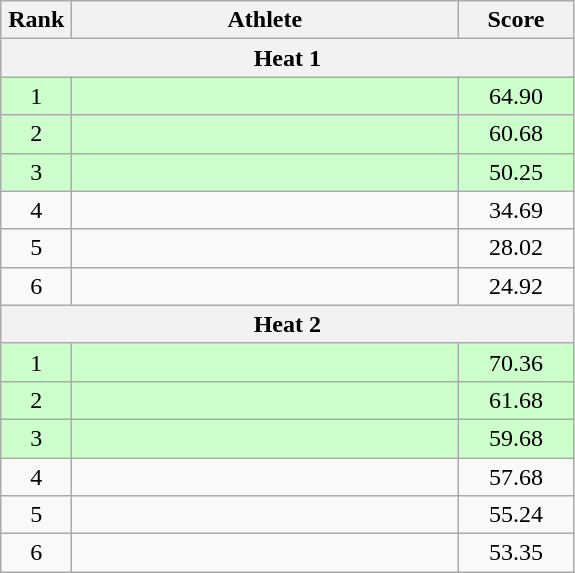<table class=wikitable style="text-align:center">
<tr>
<th width=40>Rank</th>
<th width=250>Athlete</th>
<th width=70>Score</th>
</tr>
<tr>
<th colspan=3>Heat 1</th>
</tr>
<tr bgcolor="ccffcc">
<td>1</td>
<td align=left></td>
<td>64.90</td>
</tr>
<tr bgcolor="ccffcc">
<td>2</td>
<td align=left></td>
<td>60.68</td>
</tr>
<tr bgcolor="ccffcc">
<td>3</td>
<td align=left></td>
<td>50.25</td>
</tr>
<tr>
<td>4</td>
<td align=left></td>
<td>34.69</td>
</tr>
<tr>
<td>5</td>
<td align=left></td>
<td>28.02</td>
</tr>
<tr>
<td>6</td>
<td align=left></td>
<td>24.92</td>
</tr>
<tr>
<th colspan=3>Heat 2</th>
</tr>
<tr bgcolor="ccffcc">
<td>1</td>
<td align=left></td>
<td>70.36</td>
</tr>
<tr bgcolor="ccffcc">
<td>2</td>
<td align=left></td>
<td>61.68</td>
</tr>
<tr bgcolor="ccffcc">
<td>3</td>
<td align=left></td>
<td>59.68</td>
</tr>
<tr>
<td>4</td>
<td align=left></td>
<td>57.68</td>
</tr>
<tr>
<td>5</td>
<td align=left></td>
<td>55.24</td>
</tr>
<tr>
<td>6</td>
<td align=left></td>
<td>53.35</td>
</tr>
</table>
